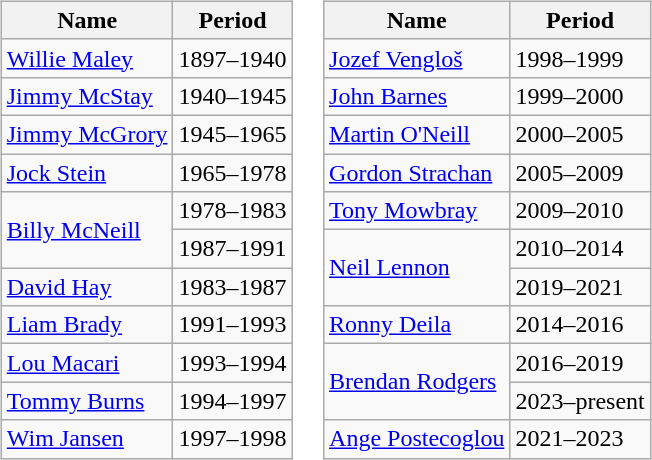<table>
<tr valign="top">
<td><br><table class="wikitable alternance">
<tr>
<th>Name</th>
<th>Period</th>
</tr>
<tr>
<td> <a href='#'>Willie Maley</a></td>
<td>1897–1940</td>
</tr>
<tr>
<td> <a href='#'>Jimmy McStay</a></td>
<td>1940–1945</td>
</tr>
<tr>
<td> <a href='#'>Jimmy McGrory</a></td>
<td>1945–1965</td>
</tr>
<tr>
<td> <a href='#'>Jock Stein</a></td>
<td>1965–1978</td>
</tr>
<tr>
<td rowspan="2"> <a href='#'>Billy McNeill</a></td>
<td>1978–1983</td>
</tr>
<tr>
<td>1987–1991</td>
</tr>
<tr>
<td> <a href='#'>David Hay</a></td>
<td>1983–1987</td>
</tr>
<tr>
<td> <a href='#'>Liam Brady</a></td>
<td>1991–1993</td>
</tr>
<tr>
<td> <a href='#'>Lou Macari</a></td>
<td>1993–1994</td>
</tr>
<tr>
<td> <a href='#'>Tommy Burns</a></td>
<td>1994–1997</td>
</tr>
<tr>
<td> <a href='#'>Wim Jansen</a></td>
<td>1997–1998</td>
</tr>
</table>
</td>
<td><br><table class="wikitable alternance">
<tr>
<th>Name</th>
<th>Period</th>
</tr>
<tr>
<td> <a href='#'>Jozef Vengloš</a></td>
<td>1998–1999</td>
</tr>
<tr>
<td> <a href='#'>John Barnes</a></td>
<td>1999–2000</td>
</tr>
<tr>
<td> <a href='#'>Martin O'Neill</a></td>
<td>2000–2005</td>
</tr>
<tr>
<td> <a href='#'>Gordon Strachan</a></td>
<td>2005–2009</td>
</tr>
<tr>
<td> <a href='#'>Tony Mowbray</a></td>
<td>2009–2010</td>
</tr>
<tr>
<td rowspan="2"> <a href='#'>Neil Lennon</a></td>
<td>2010–2014</td>
</tr>
<tr>
<td>2019–2021</td>
</tr>
<tr>
<td> <a href='#'>Ronny Deila</a></td>
<td>2014–2016</td>
</tr>
<tr>
<td rowspan="2"> <a href='#'>Brendan Rodgers</a></td>
<td>2016–2019</td>
</tr>
<tr>
<td>2023–present</td>
</tr>
<tr>
<td> <a href='#'>Ange Postecoglou</a></td>
<td>2021–2023</td>
</tr>
</table>
</td>
</tr>
</table>
